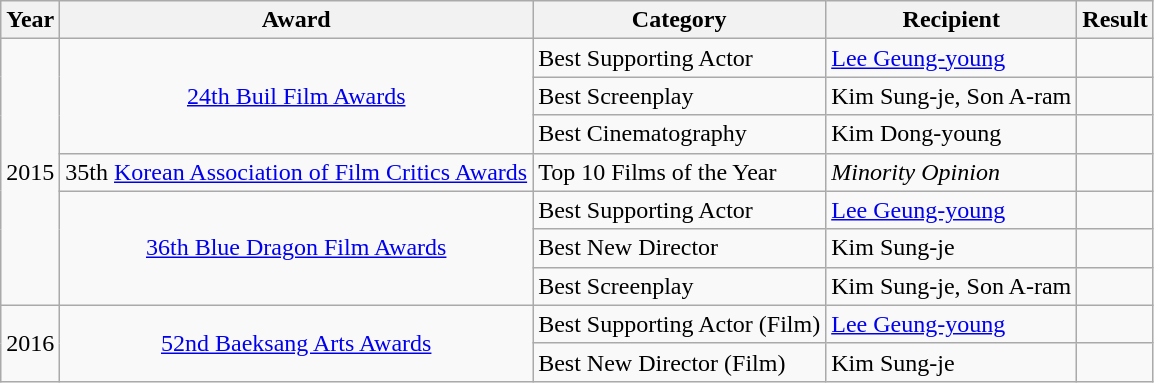<table class="wikitable">
<tr>
<th>Year</th>
<th>Award</th>
<th>Category</th>
<th>Recipient</th>
<th>Result</th>
</tr>
<tr>
<td rowspan=7>2015</td>
<td rowspan=3 style="text-align:center;"><a href='#'>24th Buil Film Awards</a></td>
<td>Best Supporting Actor</td>
<td><a href='#'>Lee Geung-young</a></td>
<td></td>
</tr>
<tr>
<td>Best Screenplay</td>
<td>Kim Sung-je, Son A-ram</td>
<td></td>
</tr>
<tr>
<td>Best Cinematography</td>
<td>Kim Dong-young</td>
<td></td>
</tr>
<tr>
<td style="text-align:center;">35th <a href='#'>Korean Association of Film Critics Awards</a></td>
<td>Top 10 Films of the Year</td>
<td><em>Minority Opinion</em></td>
<td></td>
</tr>
<tr>
<td rowspan=3 style="text-align:center;"><a href='#'>36th Blue Dragon Film Awards</a></td>
<td>Best Supporting Actor</td>
<td><a href='#'>Lee Geung-young</a></td>
<td></td>
</tr>
<tr>
<td>Best New Director</td>
<td>Kim Sung-je</td>
<td></td>
</tr>
<tr>
<td>Best Screenplay</td>
<td>Kim Sung-je, Son A-ram</td>
<td></td>
</tr>
<tr>
<td rowspan=2>2016</td>
<td rowspan=2 style="text-align:center;"><a href='#'>52nd Baeksang Arts Awards</a></td>
<td>Best Supporting Actor (Film)</td>
<td><a href='#'>Lee Geung-young</a></td>
<td></td>
</tr>
<tr>
<td>Best New Director (Film)</td>
<td>Kim Sung-je</td>
<td></td>
</tr>
</table>
